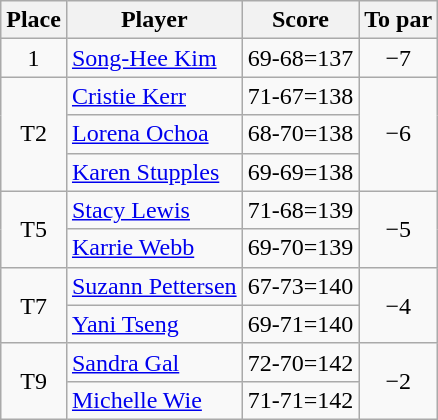<table class="wikitable">
<tr>
<th>Place</th>
<th>Player</th>
<th>Score</th>
<th>To par</th>
</tr>
<tr>
<td align=center>1</td>
<td> <a href='#'>Song-Hee Kim</a></td>
<td>69-68=137</td>
<td align=center>−7</td>
</tr>
<tr>
<td rowspan=3 align=center>T2</td>
<td> <a href='#'>Cristie Kerr</a></td>
<td>71-67=138</td>
<td rowspan=3 align=center>−6</td>
</tr>
<tr>
<td> <a href='#'>Lorena Ochoa</a></td>
<td>68-70=138</td>
</tr>
<tr>
<td> <a href='#'>Karen Stupples</a></td>
<td>69-69=138</td>
</tr>
<tr>
<td rowspan=2 align=center>T5</td>
<td> <a href='#'>Stacy Lewis</a></td>
<td>71-68=139</td>
<td rowspan=2 align=center>−5</td>
</tr>
<tr>
<td> <a href='#'>Karrie Webb</a></td>
<td>69-70=139</td>
</tr>
<tr>
<td rowspan=2 align=center>T7</td>
<td> <a href='#'>Suzann Pettersen</a></td>
<td>67-73=140</td>
<td rowspan=2 align=center>−4</td>
</tr>
<tr>
<td> <a href='#'>Yani Tseng</a></td>
<td>69-71=140</td>
</tr>
<tr>
<td rowspan=2 align=center>T9</td>
<td> <a href='#'>Sandra Gal</a></td>
<td>72-70=142</td>
<td rowspan=2 align=center>−2</td>
</tr>
<tr>
<td> <a href='#'>Michelle Wie</a></td>
<td>71-71=142</td>
</tr>
</table>
